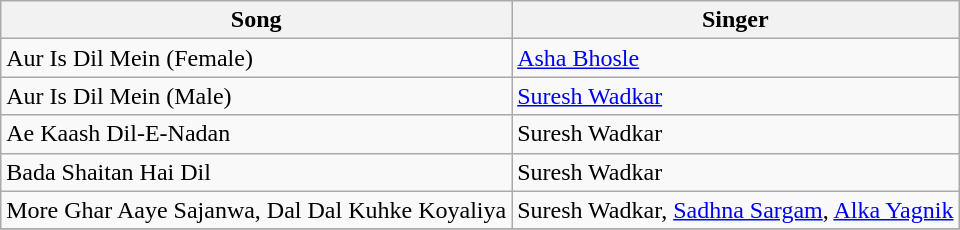<table class="wikitable">
<tr>
<th>Song</th>
<th>Singer</th>
</tr>
<tr>
<td>Aur Is Dil Mein (Female)</td>
<td><a href='#'>Asha Bhosle</a></td>
</tr>
<tr>
<td>Aur Is Dil Mein (Male)</td>
<td><a href='#'>Suresh Wadkar</a></td>
</tr>
<tr>
<td>Ae Kaash Dil-E-Nadan</td>
<td>Suresh Wadkar</td>
</tr>
<tr>
<td>Bada Shaitan Hai Dil</td>
<td>Suresh Wadkar</td>
</tr>
<tr>
<td>More Ghar Aaye Sajanwa, Dal Dal Kuhke Koyaliya</td>
<td>Suresh Wadkar, <a href='#'>Sadhna Sargam</a>, <a href='#'>Alka Yagnik</a></td>
</tr>
<tr>
</tr>
</table>
